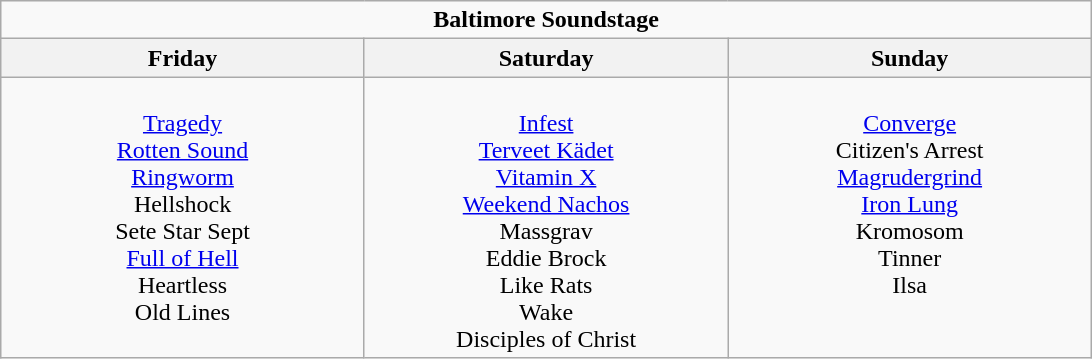<table class="wikitable">
<tr>
<td colspan="3" align="center"><strong>Baltimore Soundstage</strong></td>
</tr>
<tr>
<th>Friday</th>
<th>Saturday</th>
<th>Sunday</th>
</tr>
<tr>
<td valign="top" align="center" width=235><br><a href='#'>Tragedy</a><br>
<a href='#'>Rotten Sound</a><br>
<a href='#'>Ringworm</a><br>
Hellshock<br>
Sete Star Sept<br>
<a href='#'>Full of Hell</a><br>
Heartless<br>
Old Lines</td>
<td valign="top" align="center" width=235><br><a href='#'>Infest</a><br>
<a href='#'>Terveet Kädet</a><br>
<a href='#'>Vitamin X</a><br>
<a href='#'>Weekend Nachos</a><br>
Massgrav<br>
Eddie Brock<br>
Like Rats<br>
Wake<br>
Disciples of Christ</td>
<td valign="top" align="center" width=235><br><a href='#'>Converge</a><br>
Citizen's Arrest<br>
<a href='#'>Magrudergrind</a><br>
<a href='#'>Iron Lung</a><br>
Kromosom<br>
Tinner<br>
Ilsa</td>
</tr>
</table>
